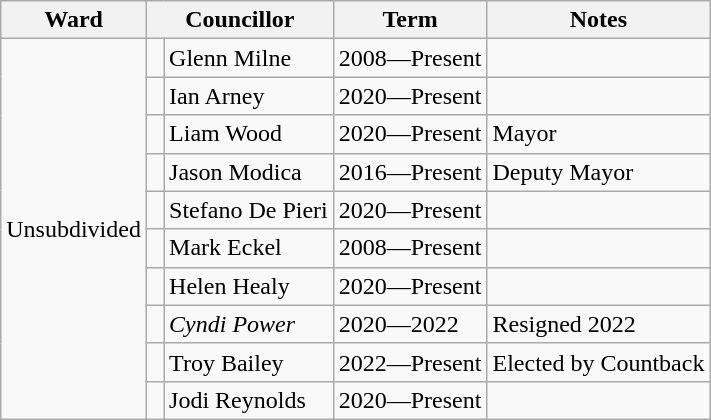<table class="wikitable">
<tr>
<th>Ward</th>
<th colspan="2">Councillor</th>
<th>Term</th>
<th>Notes</th>
</tr>
<tr>
<td rowspan="10">Unsubdivided</td>
<td> </td>
<td>Glenn Milne</td>
<td>2008—Present</td>
<td></td>
</tr>
<tr>
<td> </td>
<td>Ian Arney</td>
<td>2020—Present</td>
<td></td>
</tr>
<tr>
<td> </td>
<td>Liam Wood</td>
<td>2020—Present</td>
<td>Mayor</td>
</tr>
<tr>
<td> </td>
<td>Jason Modica</td>
<td>2016—Present</td>
<td>Deputy Mayor</td>
</tr>
<tr>
<td> </td>
<td>Stefano De Pieri</td>
<td>2020—Present</td>
<td></td>
</tr>
<tr>
<td> </td>
<td>Mark Eckel</td>
<td>2008—Present</td>
<td></td>
</tr>
<tr>
<td> </td>
<td>Helen Healy</td>
<td>2020—Present</td>
<td></td>
</tr>
<tr>
<td> </td>
<td><em>Cyndi Power</em></td>
<td>2020—2022</td>
<td>Resigned 2022 </td>
</tr>
<tr>
<td> </td>
<td>Troy Bailey</td>
<td>2022—Present</td>
<td>Elected by Countback </td>
</tr>
<tr>
<td> </td>
<td>Jodi Reynolds</td>
<td>2020—Present</td>
<td></td>
</tr>
</table>
